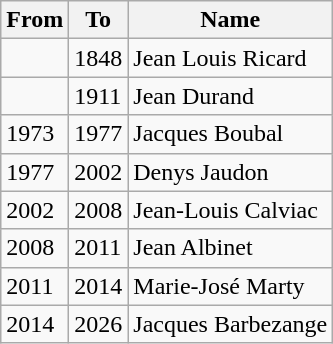<table class="wikitable">
<tr>
<th>From</th>
<th>To</th>
<th>Name</th>
</tr>
<tr>
<td></td>
<td>1848</td>
<td>Jean Louis Ricard</td>
</tr>
<tr>
<td></td>
<td>1911</td>
<td>Jean Durand</td>
</tr>
<tr>
<td>1973</td>
<td>1977</td>
<td>Jacques Boubal</td>
</tr>
<tr>
<td>1977</td>
<td>2002</td>
<td>Denys Jaudon</td>
</tr>
<tr>
<td>2002</td>
<td>2008</td>
<td>Jean-Louis Calviac</td>
</tr>
<tr>
<td>2008</td>
<td>2011</td>
<td>Jean Albinet</td>
</tr>
<tr>
<td>2011</td>
<td>2014</td>
<td>Marie-José Marty</td>
</tr>
<tr>
<td>2014</td>
<td>2026</td>
<td>Jacques Barbezange</td>
</tr>
</table>
